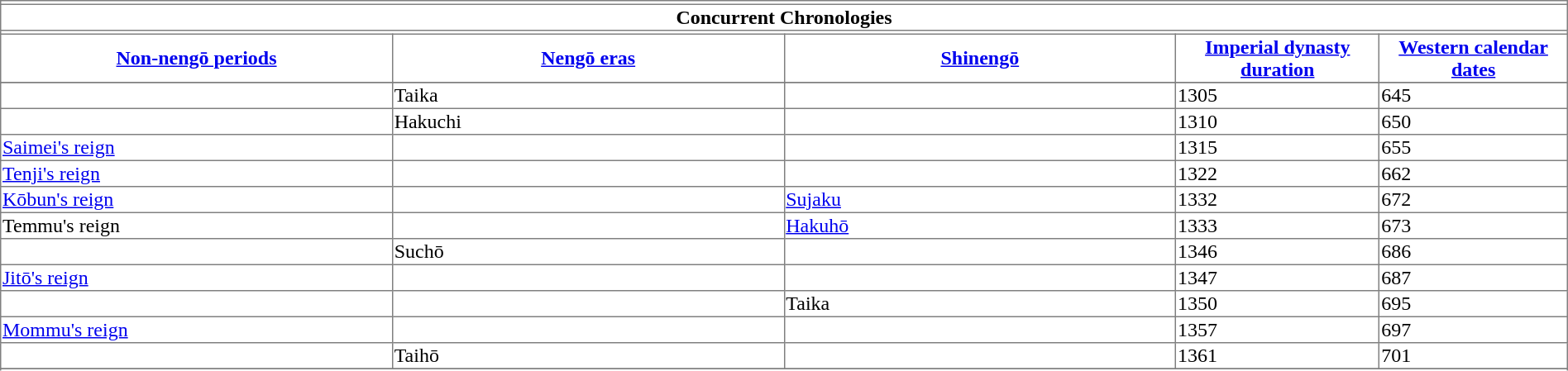<table border=1 style="border-collapse: collapse">
<tr>
<th colspan="6"></th>
</tr>
<tr>
<th colspan="6">Concurrent Chronologies</th>
</tr>
<tr>
<th colspan="6"></th>
</tr>
<tr>
<th width="25%"><a href='#'>Non-nengō periods</a></th>
<th width="25%"><a href='#'>Nengō eras</a></th>
<th width="25%"><a href='#'>Shinengō</a></th>
<th width="13%"><a href='#'>Imperial dynasty duration</a></th>
<th width="12%"><a href='#'>Western calendar dates</a></th>
</tr>
<tr>
</tr>
<tr>
<td></td>
<td>Taika</td>
<td></td>
<td>1305</td>
<td>645</td>
</tr>
<tr>
<td></td>
<td>Hakuchi</td>
<td></td>
<td>1310</td>
<td>650</td>
</tr>
<tr>
<td><a href='#'>Saimei's reign</a></td>
<td></td>
<td></td>
<td>1315</td>
<td>655</td>
</tr>
<tr>
<td><a href='#'>Tenji's reign</a></td>
<td></td>
<td></td>
<td>1322</td>
<td>662</td>
</tr>
<tr>
<td><a href='#'>Kōbun's reign</a></td>
<td></td>
<td><a href='#'>Sujaku</a></td>
<td>1332</td>
<td>672</td>
</tr>
<tr>
<td>Temmu's reign</td>
<td></td>
<td><a href='#'>Hakuhō</a></td>
<td>1333</td>
<td>673</td>
</tr>
<tr>
<td></td>
<td>Suchō</td>
<td></td>
<td>1346</td>
<td>686</td>
</tr>
<tr>
<td><a href='#'>Jitō's reign</a></td>
<td></td>
<td></td>
<td>1347</td>
<td>687</td>
</tr>
<tr>
<td></td>
<td></td>
<td>Taika</td>
<td>1350</td>
<td>695</td>
</tr>
<tr>
<td><a href='#'>Mommu's reign</a></td>
<td></td>
<td></td>
<td>1357</td>
<td>697</td>
</tr>
<tr>
<td></td>
<td>Taihō</td>
<td></td>
<td>1361</td>
<td>701</td>
</tr>
<tr>
</tr>
<tr>
</tr>
</table>
